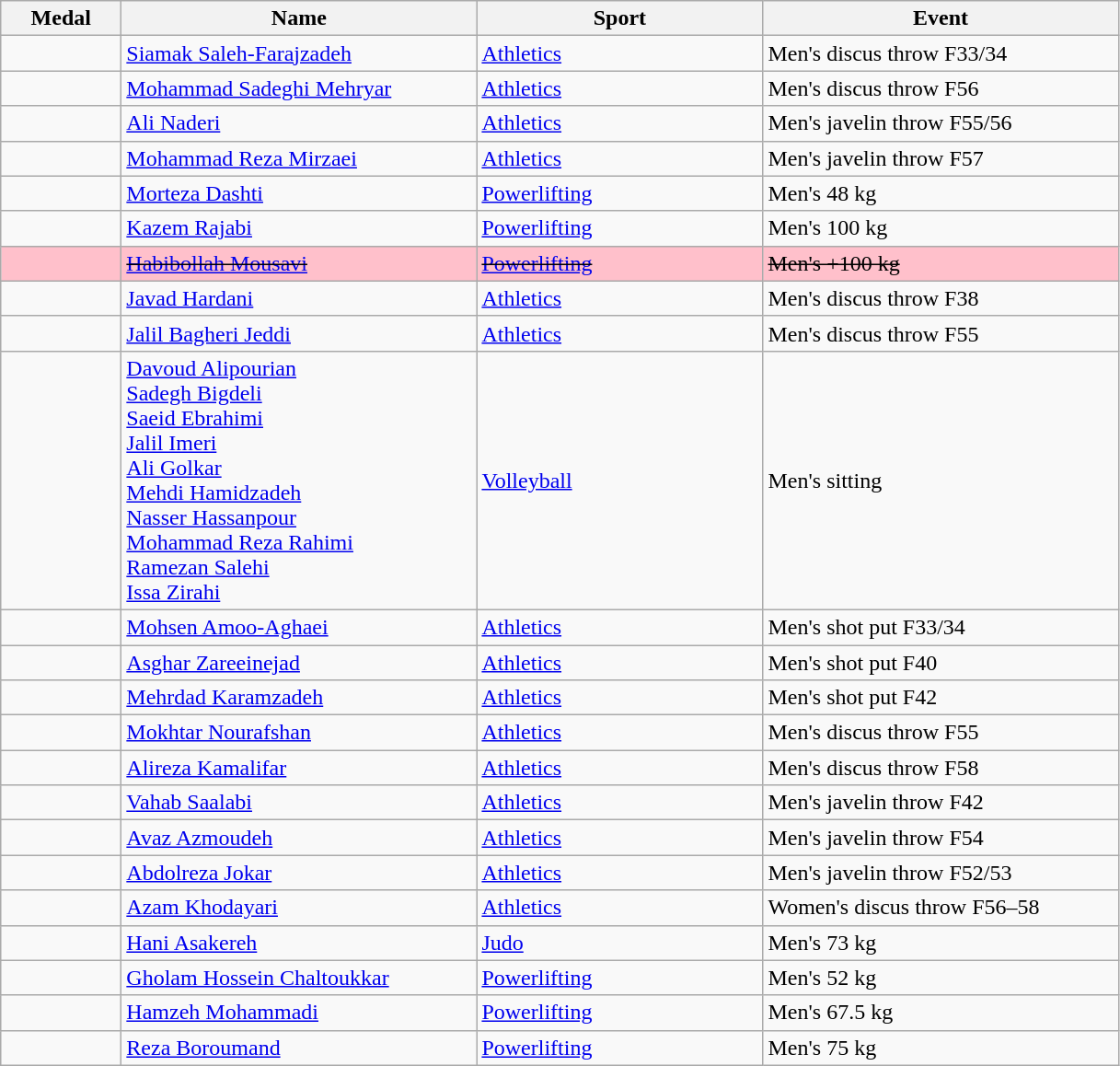<table class="wikitable" style="font-size:100%">
<tr>
<th width="80">Medal</th>
<th width="250">Name</th>
<th width="200">Sport</th>
<th width="250">Event</th>
</tr>
<tr>
<td></td>
<td><a href='#'>Siamak Saleh-Farajzadeh</a></td>
<td><a href='#'>Athletics</a></td>
<td>Men's discus throw F33/34</td>
</tr>
<tr>
<td></td>
<td><a href='#'>Mohammad Sadeghi Mehryar</a></td>
<td><a href='#'>Athletics</a></td>
<td>Men's discus throw F56</td>
</tr>
<tr>
<td></td>
<td><a href='#'>Ali Naderi</a></td>
<td><a href='#'>Athletics</a></td>
<td>Men's javelin throw F55/56</td>
</tr>
<tr>
<td></td>
<td><a href='#'>Mohammad Reza Mirzaei</a></td>
<td><a href='#'>Athletics</a></td>
<td>Men's javelin throw F57</td>
</tr>
<tr>
<td></td>
<td><a href='#'>Morteza Dashti</a></td>
<td><a href='#'>Powerlifting</a></td>
<td>Men's 48 kg</td>
</tr>
<tr>
<td></td>
<td><a href='#'>Kazem Rajabi</a></td>
<td><a href='#'>Powerlifting</a></td>
<td>Men's 100 kg</td>
</tr>
<tr bgcolor=pink>
<td><s></s></td>
<td><s><a href='#'>Habibollah Mousavi</a></s></td>
<td><s><a href='#'>Powerlifting</a></s></td>
<td><s>Men's +100 kg</s></td>
</tr>
<tr>
<td></td>
<td><a href='#'>Javad Hardani</a></td>
<td><a href='#'>Athletics</a></td>
<td>Men's discus throw F38</td>
</tr>
<tr>
<td></td>
<td><a href='#'>Jalil Bagheri Jeddi</a></td>
<td><a href='#'>Athletics</a></td>
<td>Men's discus throw F55</td>
</tr>
<tr>
<td></td>
<td><a href='#'>Davoud Alipourian</a><br><a href='#'>Sadegh Bigdeli</a><br><a href='#'>Saeid Ebrahimi</a><br><a href='#'>Jalil Imeri</a><br><a href='#'>Ali Golkar</a><br><a href='#'>Mehdi Hamidzadeh</a><br><a href='#'>Nasser Hassanpour</a><br><a href='#'>Mohammad Reza Rahimi</a><br><a href='#'>Ramezan Salehi</a><br><a href='#'>Issa Zirahi</a></td>
<td><a href='#'>Volleyball</a></td>
<td>Men's sitting</td>
</tr>
<tr>
<td></td>
<td><a href='#'>Mohsen Amoo-Aghaei</a></td>
<td><a href='#'>Athletics</a></td>
<td>Men's shot put F33/34</td>
</tr>
<tr>
<td></td>
<td><a href='#'>Asghar Zareeinejad</a></td>
<td><a href='#'>Athletics</a></td>
<td>Men's shot put F40</td>
</tr>
<tr>
<td></td>
<td><a href='#'>Mehrdad Karamzadeh</a></td>
<td><a href='#'>Athletics</a></td>
<td>Men's shot put F42</td>
</tr>
<tr>
<td></td>
<td><a href='#'>Mokhtar Nourafshan</a></td>
<td><a href='#'>Athletics</a></td>
<td>Men's discus throw F55</td>
</tr>
<tr>
<td></td>
<td><a href='#'>Alireza Kamalifar</a></td>
<td><a href='#'>Athletics</a></td>
<td>Men's discus throw F58</td>
</tr>
<tr>
<td></td>
<td><a href='#'>Vahab Saalabi</a></td>
<td><a href='#'>Athletics</a></td>
<td>Men's javelin throw F42</td>
</tr>
<tr>
<td></td>
<td><a href='#'>Avaz Azmoudeh</a></td>
<td><a href='#'>Athletics</a></td>
<td>Men's javelin throw F54</td>
</tr>
<tr>
<td></td>
<td><a href='#'>Abdolreza Jokar</a></td>
<td><a href='#'>Athletics</a></td>
<td>Men's javelin throw F52/53</td>
</tr>
<tr>
<td></td>
<td><a href='#'>Azam Khodayari</a></td>
<td><a href='#'>Athletics</a></td>
<td>Women's discus throw F56–58</td>
</tr>
<tr>
<td></td>
<td><a href='#'>Hani Asakereh</a></td>
<td><a href='#'>Judo</a></td>
<td>Men's 73 kg</td>
</tr>
<tr>
<td></td>
<td><a href='#'>Gholam Hossein Chaltoukkar</a></td>
<td><a href='#'>Powerlifting</a></td>
<td>Men's 52 kg</td>
</tr>
<tr>
<td></td>
<td><a href='#'>Hamzeh Mohammadi</a></td>
<td><a href='#'>Powerlifting</a></td>
<td>Men's 67.5 kg</td>
</tr>
<tr>
<td></td>
<td><a href='#'>Reza Boroumand</a></td>
<td><a href='#'>Powerlifting</a></td>
<td>Men's 75 kg</td>
</tr>
</table>
